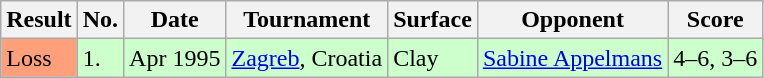<table class="wikitable">
<tr>
<th>Result</th>
<th>No.</th>
<th>Date</th>
<th>Tournament</th>
<th>Surface</th>
<th>Opponent</th>
<th>Score</th>
</tr>
<tr bgcolor="CCFFCC">
<td style="background:#ffa07a;">Loss</td>
<td>1.</td>
<td>Apr 1995</td>
<td><a href='#'>Zagreb</a>, Croatia</td>
<td>Clay</td>
<td> <a href='#'>Sabine Appelmans</a></td>
<td>4–6, 3–6</td>
</tr>
</table>
